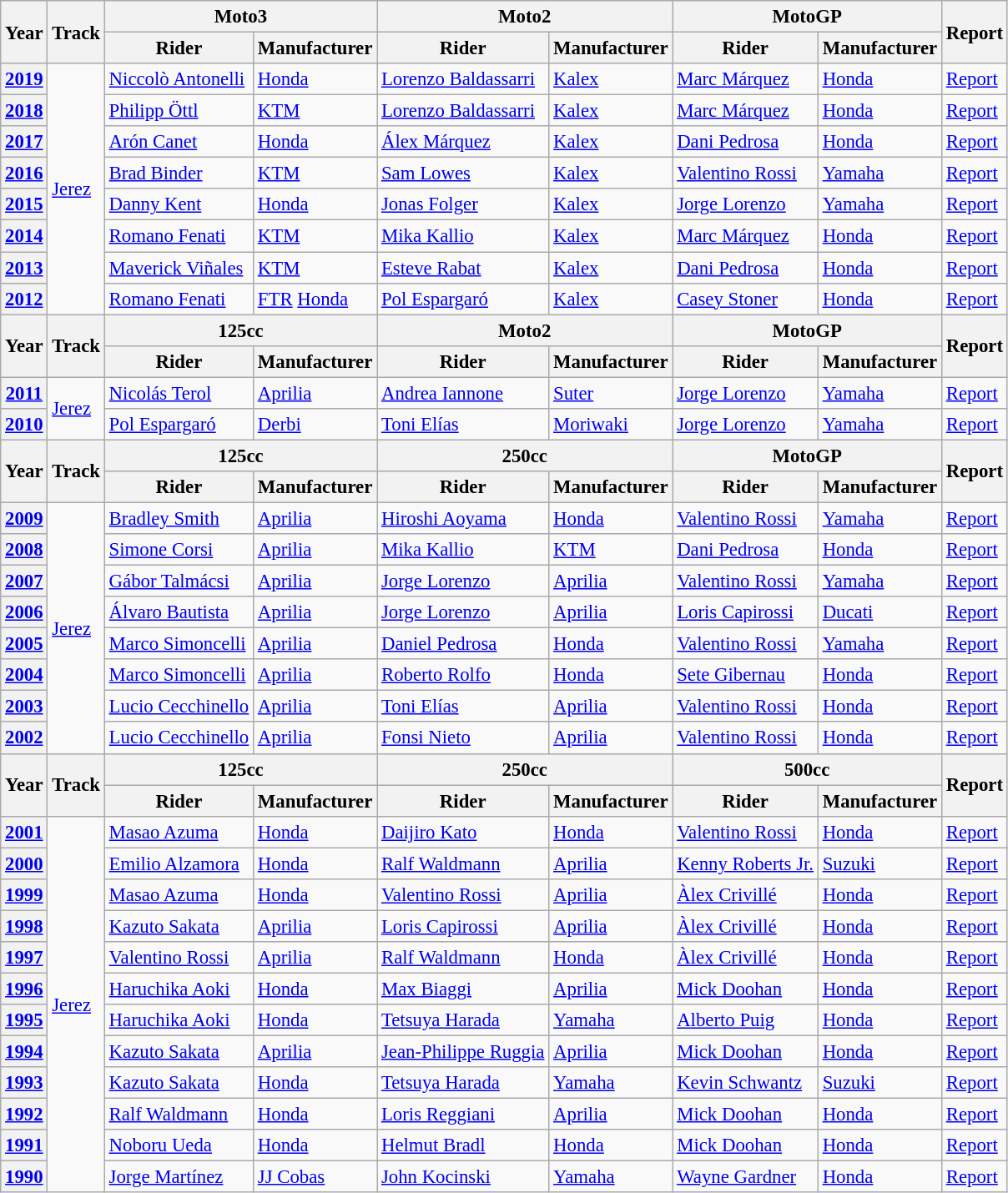<table class="wikitable" style="font-size: 95%;">
<tr>
<th rowspan=2>Year</th>
<th rowspan=2>Track</th>
<th colspan=2>Moto3</th>
<th colspan=2>Moto2</th>
<th colspan=2>MotoGP</th>
<th rowspan=2>Report</th>
</tr>
<tr>
<th>Rider</th>
<th>Manufacturer</th>
<th>Rider</th>
<th>Manufacturer</th>
<th>Rider</th>
<th>Manufacturer</th>
</tr>
<tr>
<th><a href='#'>2019</a></th>
<td rowspan="8"><a href='#'>Jerez</a></td>
<td> <a href='#'>Niccolò Antonelli</a></td>
<td><a href='#'>Honda</a></td>
<td> <a href='#'>Lorenzo Baldassarri</a></td>
<td><a href='#'>Kalex</a></td>
<td> <a href='#'>Marc Márquez</a></td>
<td><a href='#'>Honda</a></td>
<td><a href='#'>Report</a></td>
</tr>
<tr>
<th><a href='#'>2018</a></th>
<td> <a href='#'>Philipp Öttl</a></td>
<td><a href='#'>KTM</a></td>
<td> <a href='#'>Lorenzo Baldassarri</a></td>
<td><a href='#'>Kalex</a></td>
<td> <a href='#'>Marc Márquez</a></td>
<td><a href='#'>Honda</a></td>
<td><a href='#'>Report</a></td>
</tr>
<tr>
<th><a href='#'>2017</a></th>
<td> <a href='#'>Arón Canet</a></td>
<td><a href='#'>Honda</a></td>
<td> <a href='#'>Álex Márquez</a></td>
<td><a href='#'>Kalex</a></td>
<td> <a href='#'>Dani Pedrosa</a></td>
<td><a href='#'>Honda</a></td>
<td><a href='#'>Report</a></td>
</tr>
<tr>
<th><a href='#'>2016</a></th>
<td> <a href='#'>Brad Binder</a></td>
<td><a href='#'>KTM</a></td>
<td> <a href='#'>Sam Lowes</a></td>
<td><a href='#'>Kalex</a></td>
<td> <a href='#'>Valentino Rossi</a></td>
<td><a href='#'>Yamaha</a></td>
<td><a href='#'>Report</a></td>
</tr>
<tr>
<th><a href='#'>2015</a></th>
<td> <a href='#'>Danny Kent</a></td>
<td><a href='#'>Honda</a></td>
<td> <a href='#'>Jonas Folger</a></td>
<td><a href='#'>Kalex</a></td>
<td> <a href='#'>Jorge Lorenzo</a></td>
<td><a href='#'>Yamaha</a></td>
<td><a href='#'>Report</a></td>
</tr>
<tr>
<th><a href='#'>2014</a></th>
<td> <a href='#'>Romano Fenati</a></td>
<td><a href='#'>KTM</a></td>
<td> <a href='#'>Mika Kallio</a></td>
<td><a href='#'>Kalex</a></td>
<td> <a href='#'>Marc Márquez</a></td>
<td><a href='#'>Honda</a></td>
<td><a href='#'>Report</a></td>
</tr>
<tr>
<th><a href='#'>2013</a></th>
<td> <a href='#'>Maverick Viñales</a></td>
<td><a href='#'>KTM</a></td>
<td> <a href='#'>Esteve Rabat</a></td>
<td><a href='#'>Kalex</a></td>
<td> <a href='#'>Dani Pedrosa</a></td>
<td><a href='#'>Honda</a></td>
<td><a href='#'>Report</a></td>
</tr>
<tr>
<th><a href='#'>2012</a></th>
<td> <a href='#'>Romano Fenati</a></td>
<td><a href='#'>FTR</a> <a href='#'>Honda</a></td>
<td> <a href='#'>Pol Espargaró</a></td>
<td><a href='#'>Kalex</a></td>
<td> <a href='#'>Casey Stoner</a></td>
<td><a href='#'>Honda</a></td>
<td><a href='#'>Report</a></td>
</tr>
<tr>
<th rowspan=2>Year</th>
<th rowspan=2>Track</th>
<th colspan=2>125cc</th>
<th colspan=2>Moto2</th>
<th colspan=2>MotoGP</th>
<th rowspan=2>Report</th>
</tr>
<tr>
<th>Rider</th>
<th>Manufacturer</th>
<th>Rider</th>
<th>Manufacturer</th>
<th>Rider</th>
<th>Manufacturer</th>
</tr>
<tr>
<th><a href='#'>2011</a></th>
<td rowspan="2"><a href='#'>Jerez</a></td>
<td> <a href='#'>Nicolás Terol</a></td>
<td><a href='#'>Aprilia</a></td>
<td> <a href='#'>Andrea Iannone</a></td>
<td><a href='#'>Suter</a></td>
<td> <a href='#'>Jorge Lorenzo</a></td>
<td><a href='#'>Yamaha</a></td>
<td><a href='#'>Report</a></td>
</tr>
<tr>
<th><a href='#'>2010</a></th>
<td> <a href='#'>Pol Espargaró</a></td>
<td><a href='#'>Derbi</a></td>
<td> <a href='#'>Toni Elías</a></td>
<td><a href='#'>Moriwaki</a></td>
<td> <a href='#'>Jorge Lorenzo</a></td>
<td><a href='#'>Yamaha</a></td>
<td><a href='#'>Report</a></td>
</tr>
<tr>
<th rowspan=2>Year</th>
<th rowspan=2>Track</th>
<th colspan=2>125cc</th>
<th colspan=2>250cc</th>
<th colspan=2>MotoGP</th>
<th rowspan=2>Report</th>
</tr>
<tr>
<th>Rider</th>
<th>Manufacturer</th>
<th>Rider</th>
<th>Manufacturer</th>
<th>Rider</th>
<th>Manufacturer</th>
</tr>
<tr>
<th><a href='#'>2009</a></th>
<td rowspan="8"><a href='#'>Jerez</a></td>
<td> <a href='#'>Bradley Smith</a></td>
<td><a href='#'>Aprilia</a></td>
<td> <a href='#'>Hiroshi Aoyama</a></td>
<td><a href='#'>Honda</a></td>
<td> <a href='#'>Valentino Rossi</a></td>
<td><a href='#'>Yamaha</a></td>
<td><a href='#'>Report</a></td>
</tr>
<tr>
<th><a href='#'>2008</a></th>
<td> <a href='#'>Simone Corsi</a></td>
<td><a href='#'>Aprilia</a></td>
<td> <a href='#'>Mika Kallio</a></td>
<td><a href='#'>KTM</a></td>
<td> <a href='#'>Dani Pedrosa</a></td>
<td><a href='#'>Honda</a></td>
<td><a href='#'>Report</a></td>
</tr>
<tr>
<th><a href='#'>2007</a></th>
<td> <a href='#'>Gábor Talmácsi</a></td>
<td><a href='#'>Aprilia</a></td>
<td> <a href='#'>Jorge Lorenzo</a></td>
<td><a href='#'>Aprilia</a></td>
<td> <a href='#'>Valentino Rossi</a></td>
<td><a href='#'>Yamaha</a></td>
<td><a href='#'>Report</a></td>
</tr>
<tr>
<th><a href='#'>2006</a></th>
<td> <a href='#'>Álvaro Bautista</a></td>
<td><a href='#'>Aprilia</a></td>
<td> <a href='#'>Jorge Lorenzo</a></td>
<td><a href='#'>Aprilia</a></td>
<td> <a href='#'>Loris Capirossi</a></td>
<td><a href='#'>Ducati</a></td>
<td><a href='#'>Report</a></td>
</tr>
<tr>
<th><a href='#'>2005</a></th>
<td> <a href='#'>Marco Simoncelli</a></td>
<td><a href='#'>Aprilia</a></td>
<td> <a href='#'>Daniel Pedrosa</a></td>
<td><a href='#'>Honda</a></td>
<td> <a href='#'>Valentino Rossi</a></td>
<td><a href='#'>Yamaha</a></td>
<td><a href='#'>Report</a></td>
</tr>
<tr>
<th><a href='#'>2004</a></th>
<td> <a href='#'>Marco Simoncelli</a></td>
<td><a href='#'>Aprilia</a></td>
<td> <a href='#'>Roberto Rolfo</a></td>
<td><a href='#'>Honda</a></td>
<td> <a href='#'>Sete Gibernau</a></td>
<td><a href='#'>Honda</a></td>
<td><a href='#'>Report</a></td>
</tr>
<tr>
<th><a href='#'>2003</a></th>
<td> <a href='#'>Lucio Cecchinello</a></td>
<td><a href='#'>Aprilia</a></td>
<td> <a href='#'>Toni Elías</a></td>
<td><a href='#'>Aprilia</a></td>
<td> <a href='#'>Valentino Rossi</a></td>
<td><a href='#'>Honda</a></td>
<td><a href='#'>Report</a></td>
</tr>
<tr>
<th><a href='#'>2002</a></th>
<td> <a href='#'>Lucio Cecchinello</a></td>
<td><a href='#'>Aprilia</a></td>
<td> <a href='#'>Fonsi Nieto</a></td>
<td><a href='#'>Aprilia</a></td>
<td> <a href='#'>Valentino Rossi</a></td>
<td><a href='#'>Honda</a></td>
<td><a href='#'>Report</a></td>
</tr>
<tr>
<th rowspan=2>Year</th>
<th rowspan=2>Track</th>
<th colspan=2>125cc</th>
<th colspan=2>250cc</th>
<th colspan=2>500cc</th>
<th rowspan=2>Report</th>
</tr>
<tr>
<th>Rider</th>
<th>Manufacturer</th>
<th>Rider</th>
<th>Manufacturer</th>
<th>Rider</th>
<th>Manufacturer</th>
</tr>
<tr>
<th><a href='#'>2001</a></th>
<td rowspan="12"><a href='#'>Jerez</a></td>
<td> <a href='#'>Masao Azuma</a></td>
<td><a href='#'>Honda</a></td>
<td> <a href='#'>Daijiro Kato</a></td>
<td><a href='#'>Honda</a></td>
<td> <a href='#'>Valentino Rossi</a></td>
<td><a href='#'>Honda</a></td>
<td><a href='#'>Report</a></td>
</tr>
<tr>
<th><a href='#'>2000</a></th>
<td> <a href='#'>Emilio Alzamora</a></td>
<td><a href='#'>Honda</a></td>
<td> <a href='#'>Ralf Waldmann</a></td>
<td><a href='#'>Aprilia</a></td>
<td> <a href='#'>Kenny Roberts Jr.</a></td>
<td><a href='#'>Suzuki</a></td>
<td><a href='#'>Report</a></td>
</tr>
<tr>
<th><a href='#'>1999</a></th>
<td> <a href='#'>Masao Azuma</a></td>
<td><a href='#'>Honda</a></td>
<td> <a href='#'>Valentino Rossi</a></td>
<td><a href='#'>Aprilia</a></td>
<td> <a href='#'>Àlex Crivillé</a></td>
<td><a href='#'>Honda</a></td>
<td><a href='#'>Report</a></td>
</tr>
<tr>
<th><a href='#'>1998</a></th>
<td> <a href='#'>Kazuto Sakata</a></td>
<td><a href='#'>Aprilia</a></td>
<td> <a href='#'>Loris Capirossi</a></td>
<td><a href='#'>Aprilia</a></td>
<td> <a href='#'>Àlex Crivillé</a></td>
<td><a href='#'>Honda</a></td>
<td><a href='#'>Report</a></td>
</tr>
<tr>
<th><a href='#'>1997</a></th>
<td> <a href='#'>Valentino Rossi</a></td>
<td><a href='#'>Aprilia</a></td>
<td> <a href='#'>Ralf Waldmann</a></td>
<td><a href='#'>Honda</a></td>
<td> <a href='#'>Àlex Crivillé</a></td>
<td><a href='#'>Honda</a></td>
<td><a href='#'>Report</a></td>
</tr>
<tr>
<th><a href='#'>1996</a></th>
<td> <a href='#'>Haruchika Aoki</a></td>
<td><a href='#'>Honda</a></td>
<td> <a href='#'>Max Biaggi</a></td>
<td><a href='#'>Aprilia</a></td>
<td> <a href='#'>Mick Doohan</a></td>
<td><a href='#'>Honda</a></td>
<td><a href='#'>Report</a></td>
</tr>
<tr>
<th><a href='#'>1995</a></th>
<td> <a href='#'>Haruchika Aoki</a></td>
<td><a href='#'>Honda</a></td>
<td> <a href='#'>Tetsuya Harada</a></td>
<td><a href='#'>Yamaha</a></td>
<td> <a href='#'>Alberto Puig</a></td>
<td><a href='#'>Honda</a></td>
<td><a href='#'>Report</a></td>
</tr>
<tr>
<th><a href='#'>1994</a></th>
<td> <a href='#'>Kazuto Sakata</a></td>
<td><a href='#'>Aprilia</a></td>
<td> <a href='#'>Jean-Philippe Ruggia</a></td>
<td><a href='#'>Aprilia</a></td>
<td> <a href='#'>Mick Doohan</a></td>
<td><a href='#'>Honda</a></td>
<td><a href='#'>Report</a></td>
</tr>
<tr>
<th><a href='#'>1993</a></th>
<td> <a href='#'>Kazuto Sakata</a></td>
<td><a href='#'>Honda</a></td>
<td> <a href='#'>Tetsuya Harada</a></td>
<td><a href='#'>Yamaha</a></td>
<td> <a href='#'>Kevin Schwantz</a></td>
<td><a href='#'>Suzuki</a></td>
<td><a href='#'>Report</a></td>
</tr>
<tr>
<th><a href='#'>1992</a></th>
<td> <a href='#'>Ralf Waldmann</a></td>
<td><a href='#'>Honda</a></td>
<td> <a href='#'>Loris Reggiani</a></td>
<td><a href='#'>Aprilia</a></td>
<td> <a href='#'>Mick Doohan</a></td>
<td><a href='#'>Honda</a></td>
<td><a href='#'>Report</a></td>
</tr>
<tr>
<th><a href='#'>1991</a></th>
<td> <a href='#'>Noboru Ueda</a></td>
<td><a href='#'>Honda</a></td>
<td> <a href='#'>Helmut Bradl</a></td>
<td><a href='#'>Honda</a></td>
<td> <a href='#'>Mick Doohan</a></td>
<td><a href='#'>Honda</a></td>
<td><a href='#'>Report</a></td>
</tr>
<tr>
<th><a href='#'>1990</a></th>
<td> <a href='#'>Jorge Martínez</a></td>
<td><a href='#'>JJ Cobas</a></td>
<td> <a href='#'>John Kocinski</a></td>
<td><a href='#'>Yamaha</a></td>
<td> <a href='#'>Wayne Gardner</a></td>
<td><a href='#'>Honda</a></td>
<td><a href='#'>Report</a></td>
</tr>
</table>
